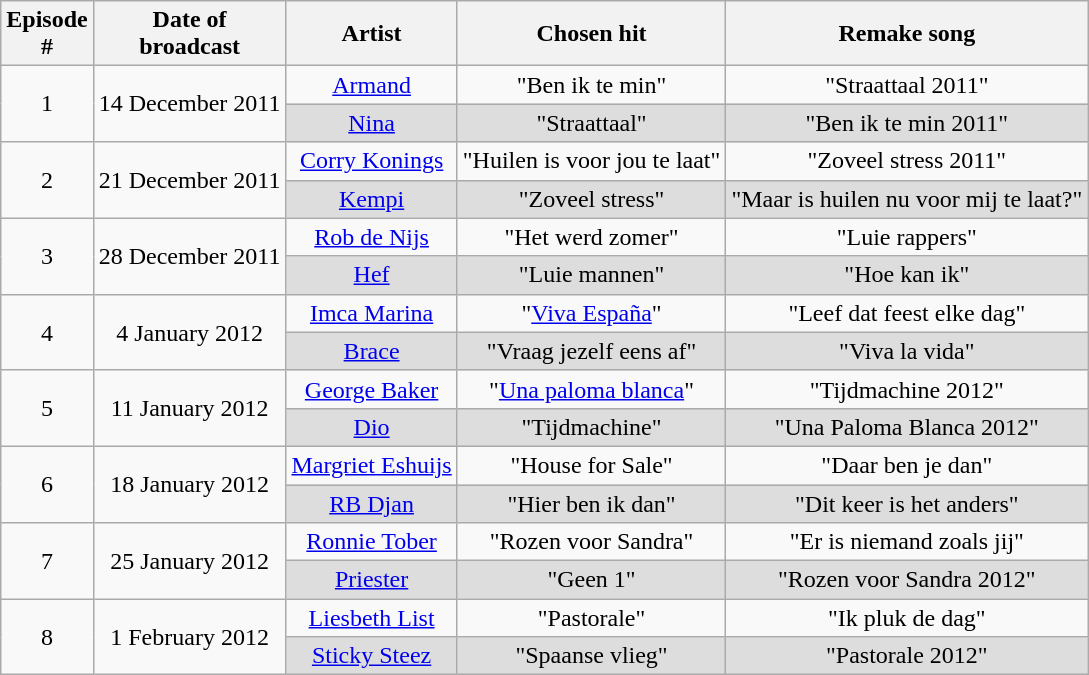<table class="wikitable">
<tr>
<th>Episode <br>#</th>
<th>Date of <br>broadcast</th>
<th>Artist</th>
<th>Chosen hit</th>
<th>Remake song</th>
</tr>
<tr>
<td rowspan=2 align="center">1</td>
<td rowspan=2 align="center">14 December 2011</td>
<td align="center"><a href='#'>Armand</a></td>
<td align="center">"Ben ik te min"</td>
<td align="center">"Straattaal 2011"</td>
</tr>
<tr bgcolor=DDDDDD>
<td align="center"><a href='#'>Nina</a></td>
<td align="center">"Straattaal"</td>
<td align="center">"Ben ik te min 2011"</td>
</tr>
<tr>
<td rowspan=2 align="center">2</td>
<td rowspan=2 align="center">21 December 2011</td>
<td align="center"><a href='#'>Corry Konings</a></td>
<td align="center">"Huilen is voor jou te laat"</td>
<td align="center">"Zoveel stress 2011"</td>
</tr>
<tr bgcolor=DDDDDD>
<td align="center"><a href='#'>Kempi</a></td>
<td align="center">"Zoveel stress"</td>
<td align="center">"Maar is huilen nu voor mij te laat?"</td>
</tr>
<tr>
<td rowspan=2 align="center">3</td>
<td rowspan=2 align="center">28 December 2011</td>
<td align="center"><a href='#'>Rob de Nijs</a></td>
<td align="center">"Het werd zomer"</td>
<td align="center">"Luie rappers"</td>
</tr>
<tr bgcolor=DDDDDD>
<td align="center"><a href='#'>Hef</a></td>
<td align="center">"Luie mannen"</td>
<td align="center">"Hoe kan ik"</td>
</tr>
<tr>
<td rowspan=2 align="center">4</td>
<td rowspan=2 align="center">4 January 2012</td>
<td align="center"><a href='#'>Imca Marina</a></td>
<td align="center">"<a href='#'>Viva España</a>"</td>
<td align="center">"Leef dat feest elke dag"</td>
</tr>
<tr bgcolor=DDDDDD>
<td align="center"><a href='#'>Brace</a></td>
<td align="center">"Vraag jezelf eens af"</td>
<td align="center">"Viva la vida"</td>
</tr>
<tr>
<td rowspan=2 align="center">5</td>
<td rowspan=2 align="center">11 January 2012</td>
<td align="center"><a href='#'>George Baker</a></td>
<td align="center">"<a href='#'>Una paloma blanca</a>"</td>
<td align="center">"Tijdmachine 2012"</td>
</tr>
<tr bgcolor=DDDDDD>
<td align="center"><a href='#'>Dio</a></td>
<td align="center">"Tijdmachine"</td>
<td align="center">"Una Paloma Blanca 2012"</td>
</tr>
<tr>
<td rowspan=2 align="center">6</td>
<td rowspan=2 align="center">18 January 2012</td>
<td align="center"><a href='#'>Margriet Eshuijs</a></td>
<td align="center">"House for Sale"</td>
<td align="center">"Daar ben je dan"</td>
</tr>
<tr bgcolor=DDDDDD>
<td align="center"><a href='#'>RB Djan</a></td>
<td align="center">"Hier ben ik dan"</td>
<td align="center">"Dit keer is het anders"</td>
</tr>
<tr>
<td rowspan=2 align="center">7</td>
<td rowspan=2 align="center">25 January 2012</td>
<td align="center"><a href='#'>Ronnie Tober</a></td>
<td align="center">"Rozen voor Sandra"</td>
<td align="center">"Er is niemand zoals jij"</td>
</tr>
<tr bgcolor=DDDDDD>
<td align="center"><a href='#'>Priester</a></td>
<td align="center">"Geen 1"</td>
<td align="center">"Rozen voor Sandra 2012"</td>
</tr>
<tr>
<td rowspan=2 align="center">8</td>
<td rowspan=2 align="center">1 February 2012</td>
<td align="center"><a href='#'>Liesbeth List</a></td>
<td align="center">"Pastorale"</td>
<td align="center">"Ik pluk de dag"</td>
</tr>
<tr bgcolor=DDDDDD>
<td align="center"><a href='#'>Sticky Steez</a></td>
<td align="center">"Spaanse vlieg"</td>
<td align="center">"Pastorale 2012"</td>
</tr>
</table>
